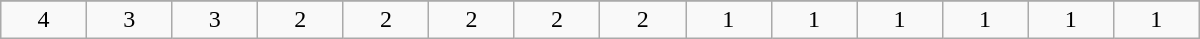<table class="wikitable" style="text-align:center; width:50em;">
<tr>
</tr>
<tr>
<td>4</td>
<td>3</td>
<td>3</td>
<td>2</td>
<td>2</td>
<td>2</td>
<td>2</td>
<td>2</td>
<td>1</td>
<td>1</td>
<td>1</td>
<td>1</td>
<td>1</td>
<td>1</td>
</tr>
</table>
